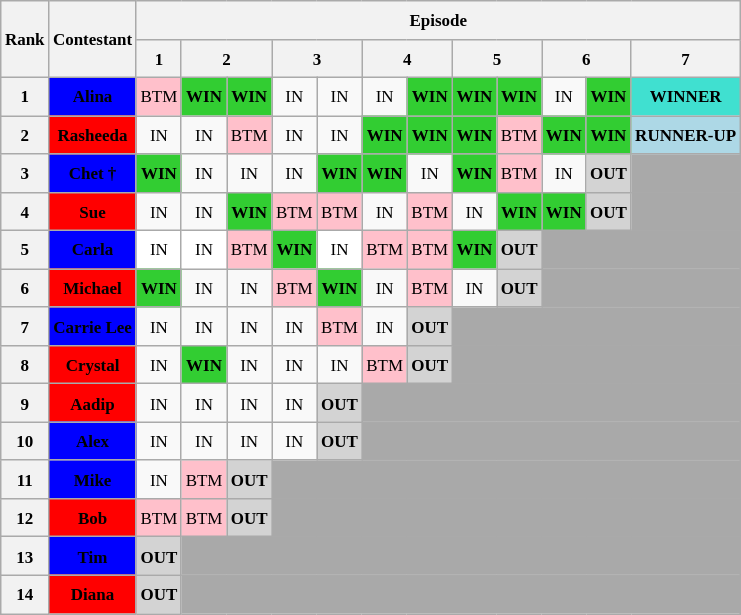<table class="wikitable" style="text-align: center; font-size: 8.5pt; line-height:20px;">
<tr>
<th rowspan=2>Rank</th>
<th rowspan=2>Contestant</th>
<th colspan=12>Episode</th>
</tr>
<tr>
<th>1</th>
<th colspan=2>2</th>
<th colspan=2>3</th>
<th colspan=2>4</th>
<th colspan=2>5</th>
<th colspan=2>6</th>
<th>7</th>
</tr>
<tr>
<th>1</th>
<td bgcolor="blue"><span><strong>Alina</strong></span></td>
<td style="background:pink;">BTM</td>
<td style="background:limegreen;"><strong>WIN</strong></td>
<td style="background:limegreen;"><strong>WIN</strong></td>
<td>IN</td>
<td>IN</td>
<td>IN</td>
<td style="background:limegreen;"><strong>WIN</strong></td>
<td style="background:limegreen;"><strong>WIN</strong></td>
<td style="background:limegreen;"><strong>WIN</strong></td>
<td>IN</td>
<td style="background:limegreen;"><strong>WIN</strong></td>
<td style="background:turquoise;"><strong>WINNER</strong></td>
</tr>
<tr>
<th>2</th>
<td bgcolor="red"><span><strong>Rasheeda</strong></span></td>
<td>IN</td>
<td>IN</td>
<td style="background:pink;">BTM</td>
<td>IN</td>
<td>IN</td>
<td style="background:limegreen;"><strong>WIN</strong></td>
<td style="background:limegreen;"><strong>WIN</strong></td>
<td style="background:limegreen;"><strong>WIN</strong></td>
<td style="background:pink;">BTM</td>
<td style="background:limegreen;"><strong>WIN</strong></td>
<td style="background:limegreen;"><strong>WIN</strong></td>
<td style="background:lightblue;"><strong>RUNNER-UP</strong></td>
</tr>
<tr>
<th>3</th>
<td bgcolor="blue"><span><strong>Chet †</strong></span></td>
<td style="background:limegreen;"><strong>WIN</strong></td>
<td>IN</td>
<td>IN</td>
<td>IN</td>
<td style="background:limegreen;"><strong>WIN</strong></td>
<td style="background:limegreen;"><strong>WIN</strong></td>
<td>IN</td>
<td style="background:limegreen;"><strong>WIN</strong></td>
<td style="background:pink;">BTM</td>
<td>IN</td>
<td style="background:lightgray;"><strong>OUT</strong></td>
<td colspan="1" style="background:darkgrey;"></td>
</tr>
<tr>
<th>4</th>
<td bgcolor="red"><span><strong>Sue</strong></span></td>
<td>IN</td>
<td>IN</td>
<td style="background:limegreen;"><strong>WIN</strong></td>
<td style="background:pink;">BTM</td>
<td style="background:pink;">BTM</td>
<td>IN</td>
<td style="background:pink;">BTM</td>
<td>IN</td>
<td style="background:limegreen;"><strong>WIN</strong></td>
<td style="background:limegreen;"><strong>WIN</strong></td>
<td style="background:lightgray;"><strong>OUT</strong></td>
<td colspan="1" style="background:darkgrey;"></td>
</tr>
<tr>
<th>5</th>
<td bgcolor="blue"><span><strong>Carla</strong></span></td>
<td style="background:white;">IN</td>
<td style="background:white;">IN</td>
<td style="background:pink;">BTM</td>
<td style="background:limegreen;"><strong>WIN</strong></td>
<td style="background:white;">IN</td>
<td style="background:pink;">BTM</td>
<td style="background:pink;">BTM</td>
<td style="background:limegreen;"><strong>WIN</strong></td>
<td style="background:lightgray;"><strong>OUT</strong></td>
<td colspan="3" style="background:darkgrey;"></td>
</tr>
<tr>
<th>6</th>
<td bgcolor="red"><span><strong>Michael</strong></span></td>
<td style="background:limegreen;"><strong>WIN</strong></td>
<td>IN</td>
<td>IN</td>
<td style="background:pink;">BTM</td>
<td style="background:limegreen;"><strong>WIN</strong></td>
<td>IN</td>
<td style="background:pink;">BTM</td>
<td>IN</td>
<td style="background:lightgray;"><strong>OUT</strong></td>
<td colspan="3" style="background:darkgrey;"></td>
</tr>
<tr>
<th>7</th>
<td bgcolor="blue"><span><strong>Carrie Lee</strong></span></td>
<td>IN</td>
<td>IN</td>
<td>IN</td>
<td>IN</td>
<td style="background:pink;">BTM</td>
<td>IN</td>
<td style="background:lightgray;"><strong>OUT</strong></td>
<td colspan="5" style="background:darkgrey;"></td>
</tr>
<tr>
<th>8</th>
<td bgcolor="red"><span><strong>Crystal</strong></span></td>
<td>IN</td>
<td style="background:limegreen;"><strong>WIN</strong></td>
<td>IN</td>
<td>IN</td>
<td>IN</td>
<td style="background:pink;">BTM</td>
<td style="background:lightgray;"><strong>OUT</strong></td>
<td colspan="5" style="background:darkgrey;"></td>
</tr>
<tr>
<th>9</th>
<td bgcolor="red"><span><strong>Aadip</strong></span></td>
<td>IN</td>
<td>IN</td>
<td>IN</td>
<td>IN</td>
<td style="background:lightgray;"><strong>OUT</strong></td>
<td colspan="7" style="background:darkgrey;"></td>
</tr>
<tr>
<th>10</th>
<td bgcolor="blue"><span><strong>Alex</strong></span></td>
<td>IN</td>
<td>IN</td>
<td>IN</td>
<td>IN</td>
<td style="background:lightgray;"><strong>OUT</strong></td>
<td colspan="7" style="background:darkgrey;"></td>
</tr>
<tr>
<th>11</th>
<td bgcolor="blue"><span><strong>Mike</strong></span></td>
<td>IN</td>
<td style="background:pink;">BTM</td>
<td style="background:lightgray;"><strong>OUT</strong></td>
<td colspan="9" style="background:darkgrey;"></td>
</tr>
<tr>
<th>12</th>
<td bgcolor="red"><span><strong>Bob</strong></span></td>
<td style="background:pink;">BTM</td>
<td style="background:pink;">BTM</td>
<td style="background:lightgray;"><strong>OUT</strong></td>
<td colspan="9" style="background:darkgrey;"></td>
</tr>
<tr>
<th>13</th>
<td bgcolor="blue"><span><strong>Tim</strong></span></td>
<td style="background:lightgray;"><strong>OUT</strong></td>
<td colspan="11" style="background:darkgrey;"></td>
</tr>
<tr>
<th>14</th>
<td bgcolor="red"><span><strong>Diana</strong></span></td>
<td style="background:lightgray;"><strong>OUT</strong></td>
<td colspan="11" style="background:darkgrey;"></td>
</tr>
</table>
